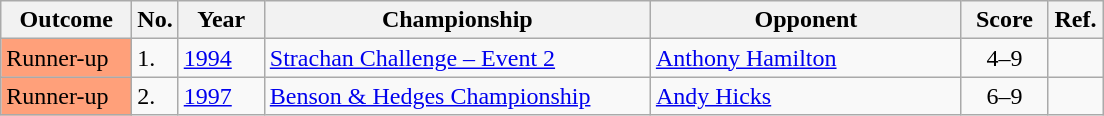<table class="wikitable sortable">
<tr>
<th width="80">Outcome</th>
<th width="20">No.</th>
<th width="50">Year</th>
<th width="250">Championship</th>
<th width="200">Opponent</th>
<th width="50">Score</th>
<th width="30">Ref.</th>
</tr>
<tr>
<td style="background:#ffa07a;">Runner-up</td>
<td>1.</td>
<td><a href='#'>1994</a></td>
<td><a href='#'>Strachan Challenge – Event 2</a></td>
<td> <a href='#'>Anthony Hamilton</a></td>
<td align="center">4–9</td>
<td align="center"></td>
</tr>
<tr>
<td style="background:#ffa07a;">Runner-up</td>
<td>2.</td>
<td><a href='#'>1997</a></td>
<td><a href='#'>Benson & Hedges Championship</a></td>
<td> <a href='#'>Andy Hicks</a></td>
<td align="center">6–9</td>
<td align="center"></td>
</tr>
</table>
